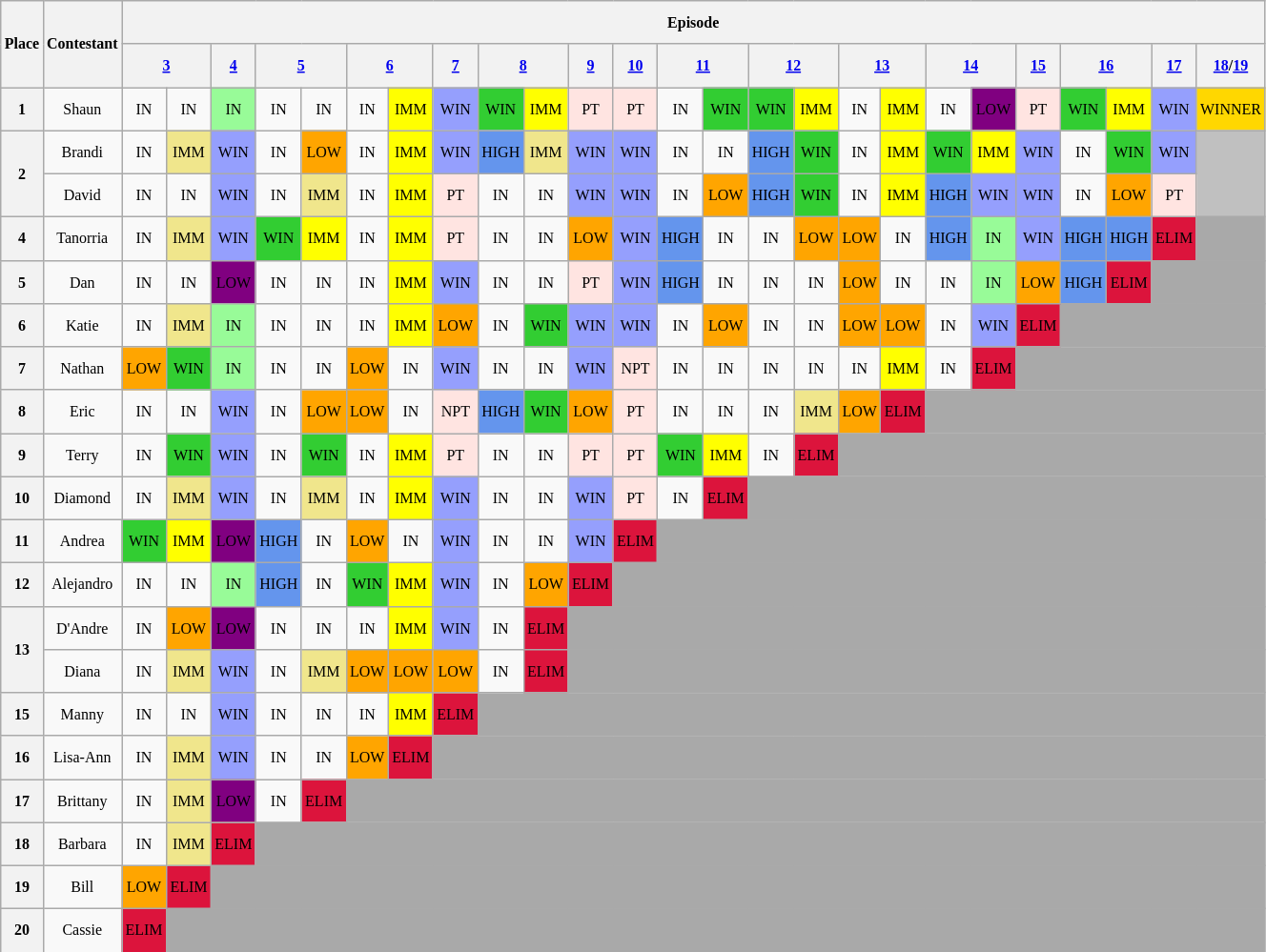<table class="wikitable" style="text-align: center; font-size: 8pt; line-height:25px;">
<tr>
<th rowspan="2">Place</th>
<th rowspan="2">Contestant</th>
<th colspan="25">Episode</th>
</tr>
<tr>
<th colspan="2"><a href='#'>3</a></th>
<th><a href='#'>4</a></th>
<th colspan="2"><a href='#'>5</a></th>
<th colspan="2"><a href='#'>6</a></th>
<th><a href='#'>7</a></th>
<th colspan="2"><a href='#'>8</a></th>
<th><a href='#'>9</a></th>
<th><a href='#'>10</a></th>
<th colspan="2"><a href='#'>11</a></th>
<th colspan="2"><a href='#'>12</a></th>
<th colspan="2"><a href='#'>13</a></th>
<th colspan="2"><a href='#'>14</a></th>
<th><a href='#'>15</a></th>
<th colspan="2"><a href='#'>16</a></th>
<th><a href='#'>17</a></th>
<th><a href='#'>18</a>/<a href='#'>19</a></th>
</tr>
<tr>
<th>1</th>
<td>Shaun</td>
<td>IN</td>
<td>IN</td>
<td style="background:palegreen;">IN</td>
<td>IN</td>
<td>IN</td>
<td>IN</td>
<td style="background:yellow;">IMM</td>
<td style="background:#959FFD;">WIN</td>
<td style="background:limegreen;">WIN</td>
<td style="background:yellow;">IMM</td>
<td style="background:mistyrose;">PT</td>
<td style="background:mistyrose;">PT</td>
<td>IN</td>
<td style="background:limegreen;">WIN</td>
<td style="background:limegreen;">WIN</td>
<td style="background:yellow;">IMM</td>
<td>IN</td>
<td style="background:yellow;">IMM</td>
<td>IN</td>
<td style="background:purple">LOW</td>
<td style="background:mistyrose;">PT</td>
<td style="background:limegreen;">WIN</td>
<td style="background:yellow;">IMM</td>
<td style="background:#959FFD;">WIN</td>
<td style="background:gold;">WINNER</td>
</tr>
<tr>
<th rowspan=2>2</th>
<td>Brandi</td>
<td>IN</td>
<td style="background:khaki;">IMM</td>
<td style="background:#959FFD;">WIN</td>
<td>IN</td>
<td style= "background:orange;">LOW</td>
<td>IN</td>
<td style="background:yellow;">IMM</td>
<td style="background:#959FFD;">WIN</td>
<td style="background:cornflowerblue;">HIGH</td>
<td style= "background:khaki;">IMM</td>
<td style="background:#959FFD;">WIN</td>
<td style="background:#959FFD;">WIN</td>
<td>IN</td>
<td>IN</td>
<td style="background:cornflowerblue;">HIGH</td>
<td style="background:limegreen;">WIN</td>
<td>IN</td>
<td style="background:yellow;">IMM</td>
<td style="background:limegreen;">WIN</td>
<td style="background:yellow;">IMM</td>
<td style="background:#959FFD;">WIN</td>
<td>IN</td>
<td style="background:limegreen;">WIN</td>
<td style="background:#959FFD;">WIN</td>
<td style="background:silver;" rowspan="2"></td>
</tr>
<tr>
<td>David</td>
<td>IN</td>
<td>IN</td>
<td style="background:#959FFD;">WIN</td>
<td>IN</td>
<td style="background:khaki;">IMM</td>
<td>IN</td>
<td style="background:yellow;">IMM</td>
<td style="background:mistyrose;">PT</td>
<td>IN</td>
<td>IN</td>
<td style="background:#959FFD;">WIN</td>
<td style="background:#959FFD;">WIN</td>
<td>IN</td>
<td style="background:orange;">LOW</td>
<td style="background:cornflowerblue;">HIGH</td>
<td style="background:limegreen;">WIN</td>
<td>IN</td>
<td style="background:yellow;">IMM</td>
<td style="background:cornflowerblue;">HIGH</td>
<td style="background:#959FFD;">WIN</td>
<td style="background:#959FFD;">WIN</td>
<td>IN</td>
<td style="background:orange;">LOW</td>
<td style="background:mistyrose;">PT</td>
</tr>
<tr>
<th>4</th>
<td>Tanorria</td>
<td>IN</td>
<td style="background:khaki;">IMM</td>
<td style="background:#959FFD;">WIN</td>
<td style="background:limegreen;">WIN</td>
<td style="background:yellow;">IMM</td>
<td>IN</td>
<td style="background:yellow;">IMM</td>
<td style="background:mistyrose;">PT</td>
<td>IN</td>
<td>IN</td>
<td style="background:orange;">LOW</td>
<td style="background:#959FFD;">WIN</td>
<td style="background:cornflowerblue;">HIGH</td>
<td>IN</td>
<td>IN</td>
<td style="background:orange;">LOW</td>
<td style="background:orange;">LOW</td>
<td>IN</td>
<td style="background:cornflowerblue;">HIGH</td>
<td style="background:palegreen;">IN</td>
<td style="background:#959FFD;">WIN</td>
<td style="background:cornflowerblue;">HIGH</td>
<td style="background:cornflowerblue;">HIGH</td>
<td style="background:crimson;">ELIM</td>
<td style="background:darkgrey;" colspan="1"></td>
</tr>
<tr>
<th>5</th>
<td>Dan</td>
<td>IN</td>
<td>IN</td>
<td style="background:purple">LOW</td>
<td>IN</td>
<td>IN</td>
<td>IN</td>
<td style="background:yellow;">IMM</td>
<td style="background:#959FFD;">WIN</td>
<td>IN</td>
<td>IN</td>
<td style="background:mistyrose;">PT</td>
<td style="background:#959FFD;">WIN</td>
<td style="background:cornflowerblue;">HIGH</td>
<td>IN</td>
<td>IN</td>
<td>IN</td>
<td style="background:orange;">LOW</td>
<td>IN</td>
<td>IN</td>
<td style="background:palegreen;">IN</td>
<td style="background:orange;">LOW</td>
<td style="background:cornflowerblue;">HIGH</td>
<td style="background:crimson;">ELIM</td>
<td style="background:darkgrey;" colspan="2"></td>
</tr>
<tr>
<th>6</th>
<td>Katie</td>
<td>IN</td>
<td style="background:khaki;">IMM</td>
<td style="background:palegreen;">IN</td>
<td>IN</td>
<td>IN</td>
<td>IN</td>
<td style="background:yellow;">IMM</td>
<td style="background:orange;">LOW</td>
<td>IN</td>
<td style="background:limegreen;">WIN</td>
<td style="background:#959FFD;">WIN</td>
<td style="background:#959FFD;">WIN</td>
<td>IN</td>
<td style="background:orange;">LOW</td>
<td>IN</td>
<td>IN</td>
<td style="background:orange;">LOW</td>
<td style="background:orange;">LOW</td>
<td>IN</td>
<td style="background:#959FFD;">WIN</td>
<td style="background:crimson;">ELIM</td>
<td style="background:darkgrey;" colspan="4"></td>
</tr>
<tr>
<th>7</th>
<td>Nathan</td>
<td style="background:orange;">LOW</td>
<td style="background:limegreen;">WIN</td>
<td style="background:palegreen;">IN</td>
<td>IN</td>
<td>IN</td>
<td style="background:orange;">LOW</td>
<td>IN</td>
<td style="background:#959FFD;">WIN</td>
<td>IN</td>
<td>IN</td>
<td style="background:#959FFD;">WIN</td>
<td style="background:mistyrose;">NPT</td>
<td>IN</td>
<td>IN</td>
<td>IN</td>
<td>IN</td>
<td>IN</td>
<td style="background:yellow;">IMM</td>
<td>IN</td>
<td style="background:crimson;">ELIM</td>
<td style="background:darkgrey;" colspan="5"></td>
</tr>
<tr>
<th>8</th>
<td>Eric</td>
<td>IN</td>
<td>IN</td>
<td style="background:#959FFD;">WIN</td>
<td>IN</td>
<td style= "background:orange;">LOW</td>
<td style="background:orange;">LOW</td>
<td>IN</td>
<td style="background:mistyrose;">NPT</td>
<td style="background:cornflowerblue;">HIGH</td>
<td style="background:limegreen;">WIN</td>
<td style="background:orange;">LOW</td>
<td style="background:mistyrose;">PT</td>
<td>IN</td>
<td>IN</td>
<td>IN</td>
<td style="background:khaki;">IMM</td>
<td style="background:orange;">LOW</td>
<td style="background:crimson;">ELIM</td>
<td style="background:darkgrey;" colspan="7"></td>
</tr>
<tr>
<th>9</th>
<td>Terry</td>
<td>IN</td>
<td style="background:limegreen;">WIN</td>
<td style="background:#959FFD;">WIN</td>
<td>IN</td>
<td style= "background:limegreen;">WIN</td>
<td>IN</td>
<td style="background:yellow;">IMM</td>
<td style="background:mistyrose;">PT</td>
<td>IN</td>
<td>IN</td>
<td style="background:mistyrose;">PT</td>
<td style="background:mistyrose;">PT</td>
<td style="background:limegreen;">WIN</td>
<td style="background:yellow;">IMM</td>
<td>IN</td>
<td style="background:crimson;">ELIM</td>
<td style="background:darkgrey;" colspan="9"></td>
</tr>
<tr>
<th>10</th>
<td>Diamond</td>
<td>IN</td>
<td style="background:khaki;">IMM</td>
<td style="background:#959FFD;">WIN</td>
<td>IN</td>
<td style= "background:khaki;">IMM</td>
<td>IN</td>
<td style="background:yellow;">IMM</td>
<td style="background:#959FFD;">WIN</td>
<td>IN</td>
<td>IN</td>
<td style="background:#959FFD;">WIN</td>
<td style="background:mistyrose;">PT</td>
<td>IN</td>
<td style="background:crimson;">ELIM</td>
<td style="background:darkgrey;" colspan="11"></td>
</tr>
<tr>
<th>11</th>
<td>Andrea</td>
<td style="background:limegreen;">WIN</td>
<td style="background:yellow;">IMM</td>
<td style="background:purple">LOW</td>
<td style="background:cornflowerblue;">HIGH</td>
<td>IN</td>
<td style="background:orange;">LOW</td>
<td>IN</td>
<td style="background:#959FFD;">WIN</td>
<td>IN</td>
<td>IN</td>
<td style="background:#959FFD;">WIN</td>
<td style="background:crimson;">ELIM</td>
<td style="background:darkgrey;" colspan="13"></td>
</tr>
<tr>
<th>12</th>
<td>Alejandro</td>
<td>IN</td>
<td>IN</td>
<td style="background:palegreen;">IN</td>
<td style="background:cornflowerblue;">HIGH</td>
<td>IN</td>
<td style="background:limegreen;">WIN</td>
<td style="background:yellow;">IMM</td>
<td style="background:#959FFD;">WIN</td>
<td>IN</td>
<td style="background:orange;">LOW</td>
<td style="background:crimson;">ELIM</td>
<td style="background:darkgrey;" colspan="14"></td>
</tr>
<tr>
<th rowspan=2>13</th>
<td>D'Andre</td>
<td>IN</td>
<td style="background:orange">LOW</td>
<td style="background:purple;">LOW</td>
<td>IN</td>
<td>IN</td>
<td>IN</td>
<td style="background:yellow;">IMM</td>
<td style="background:#959FFD;">WIN</td>
<td>IN</td>
<td style="background:crimson;">ELIM</td>
<td style="background:darkgrey;" colspan="15"></td>
</tr>
<tr>
<td>Diana</td>
<td>IN</td>
<td style="background:khaki;">IMM</td>
<td style="background:#959FFD;">WIN</td>
<td>IN</td>
<td style= "background:khaki;">IMM</td>
<td style="background:orange;">LOW</td>
<td style="background:orange;">LOW</td>
<td style="background:orange;">LOW</td>
<td>IN</td>
<td style="background:crimson;">ELIM</td>
<td style="background:darkgrey;" colspan="15"></td>
</tr>
<tr>
<th>15</th>
<td>Manny</td>
<td>IN</td>
<td>IN</td>
<td style="background:#959FFD;">WIN</td>
<td>IN</td>
<td>IN</td>
<td>IN</td>
<td style="background:yellow;">IMM</td>
<td style="background:crimson;">ELIM</td>
<td style="background:darkgrey;" colspan="17"></td>
</tr>
<tr>
<th>16</th>
<td>Lisa-Ann</td>
<td>IN</td>
<td style="background:khaki;">IMM</td>
<td style="background:#959FFD;">WIN</td>
<td>IN</td>
<td>IN</td>
<td style="background:orange;">LOW</td>
<td style= "background:crimson;">ELIM</td>
<td style="background:darkgrey;" colspan="18"></td>
</tr>
<tr>
<th>17</th>
<td>Brittany</td>
<td>IN</td>
<td style="background:khaki;">IMM</td>
<td style="background:purple">LOW</td>
<td>IN</td>
<td style= "background:crimson;">ELIM</td>
<td style="background:darkgrey;" colspan="20"></td>
</tr>
<tr>
<th>18</th>
<td>Barbara</td>
<td>IN</td>
<td style="background:khaki;">IMM</td>
<td style="background:crimson;">ELIM</td>
<td style="background:darkgrey;" colspan="22"></td>
</tr>
<tr>
<th>19</th>
<td>Bill</td>
<td style="background:orange;">LOW</td>
<td style="background:crimson;">ELIM</td>
<td style="background:darkgrey;" colspan="23"></td>
</tr>
<tr>
<th>20</th>
<td>Cassie</td>
<td style="background:crimson;">ELIM</td>
<td style="background:darkgrey;" colspan="24"></td>
</tr>
</table>
